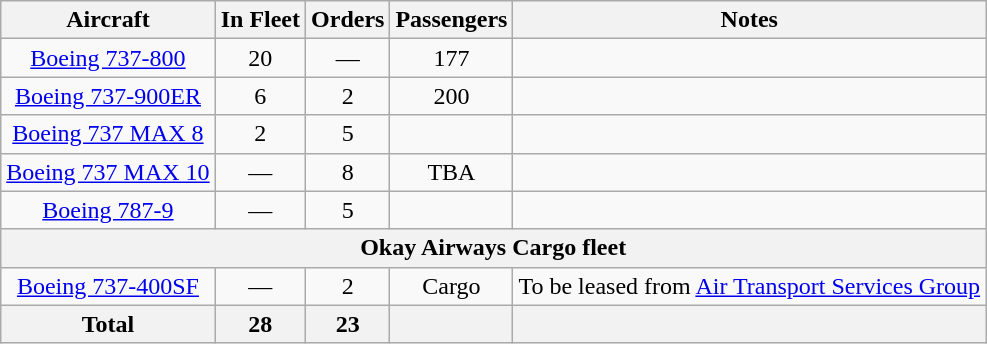<table class="wikitable" style="border-collapse:collapse;font-size: 100%;text-align:center">
<tr>
<th>Aircraft</th>
<th>In Fleet</th>
<th>Orders</th>
<th>Passengers</th>
<th>Notes</th>
</tr>
<tr>
<td><a href='#'>Boeing 737-800</a></td>
<td>20</td>
<td>—</td>
<td>177</td>
<td></td>
</tr>
<tr>
<td><a href='#'>Boeing 737-900ER</a></td>
<td>6</td>
<td>2</td>
<td>200</td>
<td></td>
</tr>
<tr>
<td><a href='#'>Boeing 737 MAX 8</a></td>
<td>2</td>
<td>5</td>
<td></td>
<td></td>
</tr>
<tr>
<td><a href='#'>Boeing 737 MAX 10</a></td>
<td>—</td>
<td>8</td>
<td><abbr>TBA</abbr></td>
<td></td>
</tr>
<tr>
<td><a href='#'>Boeing 787-9</a></td>
<td>—</td>
<td>5</td>
<td></td>
<td></td>
</tr>
<tr>
<th scope="row" colspan="5">Okay Airways Cargo fleet</th>
</tr>
<tr>
<td><a href='#'>Boeing 737-400SF</a></td>
<td>—</td>
<td>2</td>
<td><abbr>Cargo</abbr></td>
<td>To be leased from <a href='#'>Air Transport Services Group</a></td>
</tr>
<tr>
<th>Total</th>
<th>28</th>
<th>23</th>
<th></th>
<th></th>
</tr>
</table>
